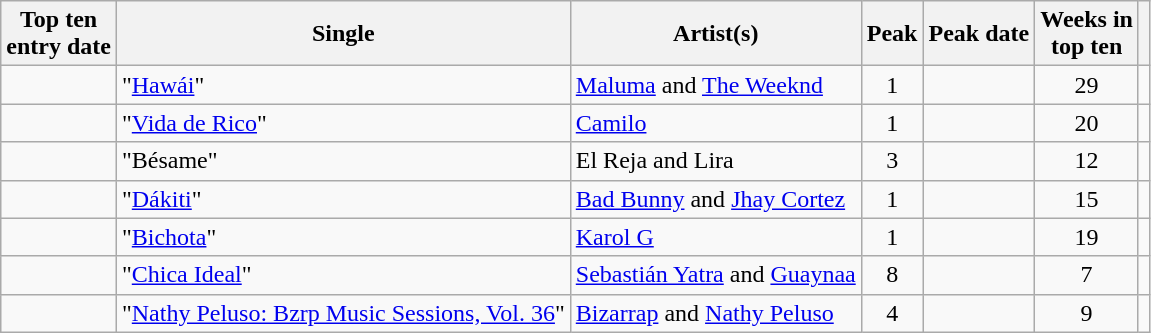<table class="wikitable sortable">
<tr>
<th>Top ten<br>entry date</th>
<th>Single</th>
<th>Artist(s)</th>
<th data-sort-type="number">Peak</th>
<th>Peak date</th>
<th data-sort-type="number">Weeks in<br>top ten</th>
<th></th>
</tr>
<tr>
<td></td>
<td>"<a href='#'>Hawái</a>"</td>
<td><a href='#'>Maluma</a> and <a href='#'>The Weeknd</a></td>
<td style="text-align:center;">1</td>
<td></td>
<td style="text-align:center;">29</td>
<td style="text-align:center;"></td>
</tr>
<tr>
<td></td>
<td>"<a href='#'>Vida de Rico</a>"</td>
<td><a href='#'>Camilo</a></td>
<td style="text-align:center;">1</td>
<td></td>
<td style="text-align:center;">20</td>
<td style="text-align:center;"></td>
</tr>
<tr>
<td></td>
<td>"Bésame"</td>
<td>El Reja and Lira</td>
<td style="text-align:center;">3</td>
<td></td>
<td style="text-align:center;">12</td>
<td style="text-align:center;"></td>
</tr>
<tr>
<td></td>
<td>"<a href='#'>Dákiti</a>"</td>
<td><a href='#'>Bad Bunny</a> and <a href='#'>Jhay Cortez</a></td>
<td style="text-align:center;">1</td>
<td></td>
<td style="text-align:center;">15</td>
<td style="text-align:center;"></td>
</tr>
<tr>
<td></td>
<td>"<a href='#'>Bichota</a>"</td>
<td><a href='#'>Karol G</a></td>
<td style="text-align:center;">1</td>
<td></td>
<td style="text-align:center;">19</td>
<td style="text-align:center;"></td>
</tr>
<tr>
<td></td>
<td>"<a href='#'>Chica Ideal</a>"</td>
<td><a href='#'>Sebastián Yatra</a> and <a href='#'>Guaynaa</a></td>
<td style="text-align:center;">8</td>
<td></td>
<td style="text-align:center;">7</td>
<td style="text-align:center;"></td>
</tr>
<tr>
<td></td>
<td>"<a href='#'>Nathy Peluso: Bzrp Music Sessions, Vol. 36</a>"</td>
<td><a href='#'>Bizarrap</a> and <a href='#'>Nathy Peluso</a></td>
<td style="text-align:center;">4</td>
<td></td>
<td style="text-align:center;">9</td>
<td style="text-align:center;"></td>
</tr>
</table>
